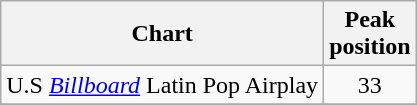<table class="wikitable sortable">
<tr>
<th>Chart</th>
<th>Peak<br>position</th>
</tr>
<tr>
<td>U.S <em><a href='#'>Billboard</a></em> Latin Pop Airplay</td>
<td style="text-align:center;">33</td>
</tr>
<tr>
</tr>
</table>
